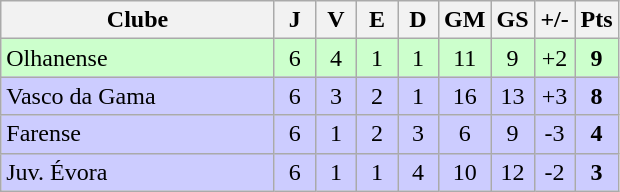<table class="wikitable" style="text-align: center;">
<tr>
<th width=175>Clube</th>
<th width=20>J</th>
<th width=20>V</th>
<th width=20>E</th>
<th width=20>D</th>
<th width=20>GM</th>
<th width=20>GS</th>
<th width=20>+/-</th>
<th width=20>Pts</th>
</tr>
<tr bgcolor=#ccffcc>
<td align=left>Olhanense</td>
<td>6</td>
<td>4</td>
<td>1</td>
<td>1</td>
<td>11</td>
<td>9</td>
<td>+2</td>
<td><strong>9</strong></td>
</tr>
<tr bgcolor=#ccccff>
<td align=left>Vasco da Gama</td>
<td>6</td>
<td>3</td>
<td>2</td>
<td>1</td>
<td>16</td>
<td>13</td>
<td>+3</td>
<td><strong>8</strong></td>
</tr>
<tr bgcolor=#ccccff>
<td align=left>Farense</td>
<td>6</td>
<td>1</td>
<td>2</td>
<td>3</td>
<td>6</td>
<td>9</td>
<td>-3</td>
<td><strong>4</strong></td>
</tr>
<tr bgcolor=#ccccff>
<td align=left>Juv. Évora</td>
<td>6</td>
<td>1</td>
<td>1</td>
<td>4</td>
<td>10</td>
<td>12</td>
<td>-2</td>
<td><strong>3</strong></td>
</tr>
</table>
